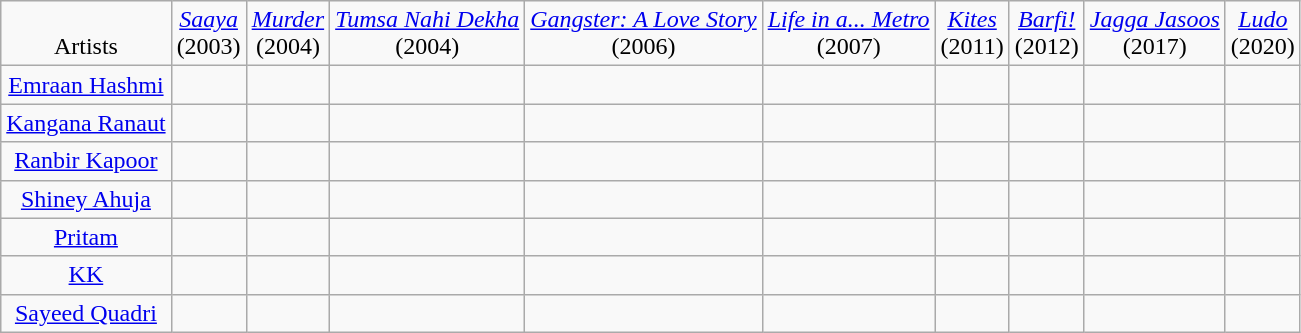<table class="wikitable sortable" style="text-align:center;">
<tr style="vertical-align:bottom;">
<td>Artists</td>
<td><em><a href='#'>Saaya</a></em><br>(2003)</td>
<td><em><a href='#'>Murder</a></em><br>(2004)</td>
<td><em><a href='#'>Tumsa Nahi Dekha</a></em><br>(2004)</td>
<td><em><a href='#'>Gangster: A Love Story</a></em><br>(2006)</td>
<td><em><a href='#'>Life in a... Metro</a></em><br>(2007)</td>
<td><em><a href='#'>Kites</a></em><br>(2011)</td>
<td><em><a href='#'>Barfi!</a></em><br>(2012)</td>
<td><em><a href='#'>Jagga Jasoos</a></em><br>(2017)</td>
<td><em><a href='#'>Ludo</a></em> <br>(2020)</td>
</tr>
<tr>
<td><a href='#'>Emraan Hashmi</a></td>
<td></td>
<td></td>
<td></td>
<td></td>
<td></td>
<td></td>
<td></td>
<td></td>
<td></td>
</tr>
<tr>
<td><a href='#'>Kangana Ranaut</a></td>
<td></td>
<td></td>
<td></td>
<td></td>
<td></td>
<td></td>
<td></td>
<td></td>
<td></td>
</tr>
<tr>
<td><a href='#'>Ranbir Kapoor</a></td>
<td></td>
<td></td>
<td></td>
<td></td>
<td></td>
<td></td>
<td></td>
<td></td>
<td></td>
</tr>
<tr>
<td><a href='#'>Shiney Ahuja</a></td>
<td></td>
<td></td>
<td></td>
<td></td>
<td></td>
<td></td>
<td></td>
<td></td>
<td></td>
</tr>
<tr>
<td><a href='#'>Pritam</a></td>
<td></td>
<td></td>
<td></td>
<td></td>
<td></td>
<td></td>
<td></td>
<td></td>
<td></td>
</tr>
<tr>
<td><a href='#'>KK</a></td>
<td></td>
<td></td>
<td></td>
<td></td>
<td></td>
<td></td>
<td></td>
<td></td>
<td></td>
</tr>
<tr>
<td><a href='#'>Sayeed Quadri</a></td>
<td></td>
<td></td>
<td></td>
<td></td>
<td></td>
<td></td>
<td></td>
<td></td>
<td></td>
</tr>
</table>
